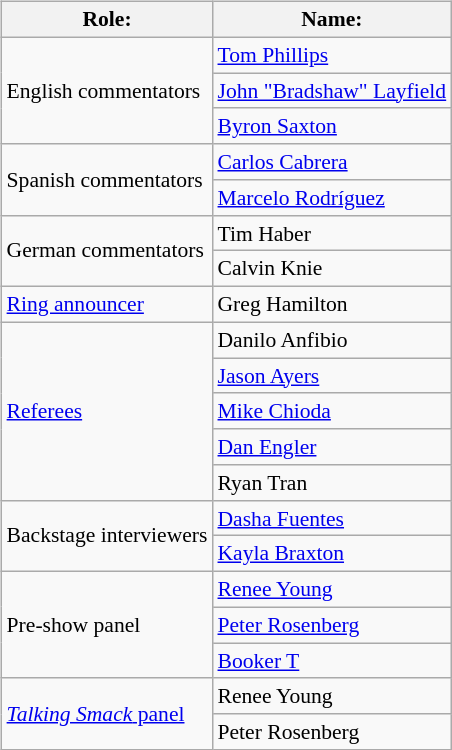<table class=wikitable style="font-size:90%; margin: 0.5em 0 0.5em 1em; float: right; clear: right;">
<tr>
<th>Role:</th>
<th>Name:</th>
</tr>
<tr>
<td rowspan=3>English commentators</td>
<td><a href='#'>Tom Phillips</a></td>
</tr>
<tr>
<td><a href='#'>John "Bradshaw" Layfield</a></td>
</tr>
<tr>
<td><a href='#'>Byron Saxton</a></td>
</tr>
<tr>
<td rowspan=2>Spanish commentators</td>
<td><a href='#'>Carlos Cabrera</a></td>
</tr>
<tr>
<td><a href='#'>Marcelo Rodríguez</a></td>
</tr>
<tr>
<td rowspan=2>German commentators</td>
<td>Tim Haber</td>
</tr>
<tr>
<td>Calvin Knie</td>
</tr>
<tr>
<td rowspan=1><a href='#'>Ring announcer</a></td>
<td>Greg Hamilton</td>
</tr>
<tr>
<td rowspan=5><a href='#'>Referees</a></td>
<td>Danilo Anfibio</td>
</tr>
<tr>
<td><a href='#'>Jason Ayers</a></td>
</tr>
<tr>
<td><a href='#'>Mike Chioda</a></td>
</tr>
<tr>
<td><a href='#'>Dan Engler</a></td>
</tr>
<tr>
<td>Ryan Tran</td>
</tr>
<tr>
<td rowspan=2>Backstage interviewers</td>
<td><a href='#'>Dasha Fuentes</a></td>
</tr>
<tr>
<td><a href='#'>Kayla Braxton</a></td>
</tr>
<tr>
<td rowspan=3>Pre-show panel</td>
<td><a href='#'>Renee Young</a></td>
</tr>
<tr>
<td><a href='#'>Peter Rosenberg</a></td>
</tr>
<tr>
<td><a href='#'>Booker T</a></td>
</tr>
<tr>
<td rowspan=2><a href='#'><em>Talking Smack</em> panel</a></td>
<td>Renee Young</td>
</tr>
<tr>
<td>Peter Rosenberg</td>
</tr>
</table>
